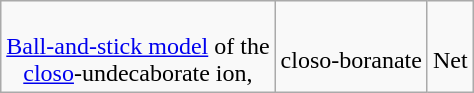<table class=wikitable>
<tr align=center>
<td><br><a href='#'>Ball-and-stick model</a> of the<br> <a href='#'>closo</a>-undecaborate ion, </td>
<td><br>closo-boranate </td>
<td><br>Net</td>
</tr>
</table>
